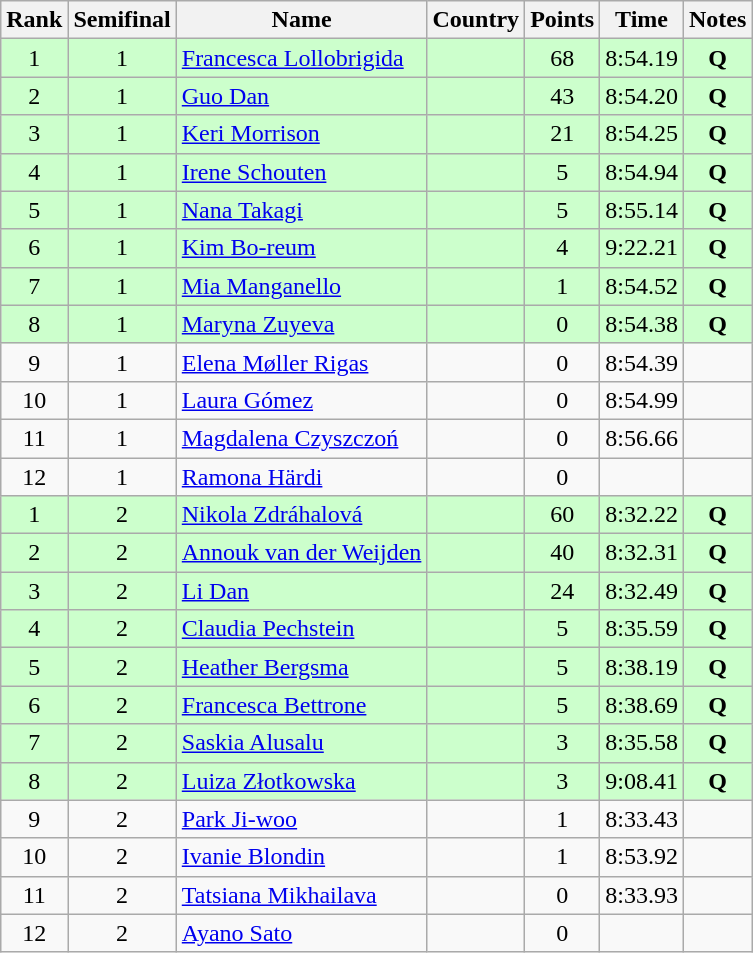<table class="wikitable sortable" style="text-align:center">
<tr>
<th>Rank</th>
<th>Semifinal</th>
<th>Name</th>
<th>Country</th>
<th>Points</th>
<th>Time</th>
<th>Notes</th>
</tr>
<tr bgcolor="#ccffcc">
<td>1</td>
<td>1</td>
<td align="left"><a href='#'>Francesca Lollobrigida</a></td>
<td align="left"></td>
<td>68</td>
<td>8:54.19</td>
<td><strong>Q</strong></td>
</tr>
<tr bgcolor="#ccffcc">
<td>2</td>
<td>1</td>
<td align="left"><a href='#'>Guo Dan</a></td>
<td align="left"></td>
<td>43</td>
<td>8:54.20</td>
<td><strong>Q</strong></td>
</tr>
<tr bgcolor="#ccffcc">
<td>3</td>
<td>1</td>
<td align="left"><a href='#'>Keri Morrison</a></td>
<td align="left"></td>
<td>21</td>
<td>8:54.25</td>
<td><strong>Q</strong></td>
</tr>
<tr bgcolor="#ccffcc">
<td>4</td>
<td>1</td>
<td align="left"><a href='#'>Irene Schouten</a></td>
<td align="left"></td>
<td>5</td>
<td>8:54.94</td>
<td><strong>Q</strong></td>
</tr>
<tr bgcolor="#ccffcc">
<td>5</td>
<td>1</td>
<td align="left"><a href='#'>Nana Takagi</a></td>
<td align="left"></td>
<td>5</td>
<td>8:55.14</td>
<td><strong>Q</strong></td>
</tr>
<tr bgcolor="#ccffcc">
<td>6</td>
<td>1</td>
<td align="left"><a href='#'>Kim Bo-reum</a></td>
<td align="left"></td>
<td>4</td>
<td>9:22.21</td>
<td><strong>Q</strong></td>
</tr>
<tr bgcolor="#ccffcc">
<td>7</td>
<td>1</td>
<td align="left"><a href='#'>Mia Manganello</a></td>
<td align="left"></td>
<td>1</td>
<td>8:54.52</td>
<td><strong>Q</strong></td>
</tr>
<tr bgcolor="#ccffcc">
<td>8</td>
<td>1</td>
<td align="left"><a href='#'>Maryna Zuyeva</a></td>
<td align="left"></td>
<td>0</td>
<td>8:54.38</td>
<td><strong>Q</strong></td>
</tr>
<tr>
<td>9</td>
<td>1</td>
<td align="left"><a href='#'>Elena Møller Rigas</a></td>
<td align="left"></td>
<td>0</td>
<td>8:54.39</td>
<td></td>
</tr>
<tr>
<td>10</td>
<td>1</td>
<td align="left"><a href='#'>Laura Gómez</a></td>
<td align="left"></td>
<td>0</td>
<td>8:54.99</td>
<td></td>
</tr>
<tr>
<td>11</td>
<td>1</td>
<td align="left"><a href='#'>Magdalena Czyszczoń</a></td>
<td align="left"></td>
<td>0</td>
<td>8:56.66</td>
<td></td>
</tr>
<tr>
<td>12</td>
<td>1</td>
<td align="left"><a href='#'>Ramona Härdi</a></td>
<td align="left"></td>
<td>0</td>
<td></td>
<td></td>
</tr>
<tr bgcolor="#ccffcc">
<td>1</td>
<td>2</td>
<td align="left"><a href='#'>Nikola Zdráhalová</a></td>
<td align="left"></td>
<td>60</td>
<td>8:32.22</td>
<td><strong>Q</strong></td>
</tr>
<tr bgcolor="#ccffcc">
<td>2</td>
<td>2</td>
<td align="left"><a href='#'>Annouk van der Weijden</a></td>
<td align="left"></td>
<td>40</td>
<td>8:32.31</td>
<td><strong>Q</strong></td>
</tr>
<tr bgcolor="#ccffcc">
<td>3</td>
<td>2</td>
<td align="left"><a href='#'>Li Dan</a></td>
<td align="left"></td>
<td>24</td>
<td>8:32.49</td>
<td><strong>Q</strong></td>
</tr>
<tr bgcolor="#ccffcc">
<td>4</td>
<td>2</td>
<td align="left"><a href='#'>Claudia Pechstein</a></td>
<td align="left"></td>
<td>5</td>
<td>8:35.59</td>
<td><strong>Q</strong></td>
</tr>
<tr bgcolor="#ccffcc">
<td>5</td>
<td>2</td>
<td align="left"><a href='#'>Heather Bergsma</a></td>
<td align="left"></td>
<td>5</td>
<td>8:38.19</td>
<td><strong>Q</strong></td>
</tr>
<tr bgcolor="#ccffcc">
<td>6</td>
<td>2</td>
<td align="left"><a href='#'>Francesca Bettrone</a></td>
<td align="left"></td>
<td>5</td>
<td>8:38.69</td>
<td><strong>Q</strong></td>
</tr>
<tr bgcolor="#ccffcc">
<td>7</td>
<td>2</td>
<td align="left"><a href='#'>Saskia Alusalu</a></td>
<td align="left"></td>
<td>3</td>
<td>8:35.58</td>
<td><strong>Q</strong></td>
</tr>
<tr bgcolor="#ccffcc">
<td>8</td>
<td>2</td>
<td align="left"><a href='#'>Luiza Złotkowska</a></td>
<td align="left"></td>
<td>3</td>
<td>9:08.41</td>
<td><strong>Q</strong></td>
</tr>
<tr>
<td>9</td>
<td>2</td>
<td align="left"><a href='#'>Park Ji-woo</a></td>
<td align="left"></td>
<td>1</td>
<td>8:33.43</td>
<td></td>
</tr>
<tr>
<td>10</td>
<td>2</td>
<td align="left"><a href='#'>Ivanie Blondin</a></td>
<td align="left"></td>
<td>1</td>
<td>8:53.92</td>
<td></td>
</tr>
<tr>
<td>11</td>
<td>2</td>
<td align="left"><a href='#'>Tatsiana Mikhailava</a></td>
<td align="left"></td>
<td>0</td>
<td>8:33.93</td>
<td></td>
</tr>
<tr>
<td>12</td>
<td>2</td>
<td align="left"><a href='#'>Ayano Sato</a></td>
<td align="left"></td>
<td>0</td>
<td></td>
<td></td>
</tr>
</table>
